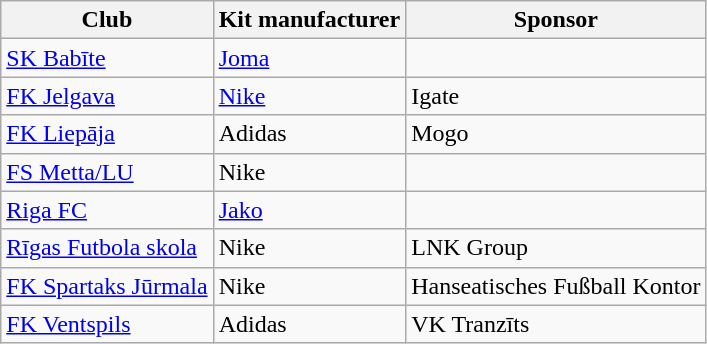<table class="wikitable sortable">
<tr>
<th>Club</th>
<th>Kit manufacturer</th>
<th>Sponsor</th>
</tr>
<tr>
<td><a href='#'>SK Babīte</a></td>
<td><a href='#'>Joma</a></td>
<td></td>
</tr>
<tr>
<td><a href='#'>FK Jelgava</a></td>
<td><a href='#'>Nike</a></td>
<td>Igate</td>
</tr>
<tr>
<td><a href='#'>FK Liepāja</a></td>
<td>Adidas</td>
<td>Mogo</td>
</tr>
<tr>
<td><a href='#'>FS Metta/LU</a></td>
<td>Nike</td>
<td></td>
</tr>
<tr>
<td><a href='#'>Riga FC</a></td>
<td><a href='#'>Jako</a></td>
<td></td>
</tr>
<tr>
<td><a href='#'>Rīgas Futbola skola</a></td>
<td>Nike</td>
<td>LNK Group</td>
</tr>
<tr>
<td><a href='#'>FK Spartaks Jūrmala</a></td>
<td>Nike</td>
<td>Hanseatisches Fußball Kontor</td>
</tr>
<tr>
<td><a href='#'>FK Ventspils</a></td>
<td>Adidas</td>
<td>VK Tranzīts</td>
</tr>
</table>
